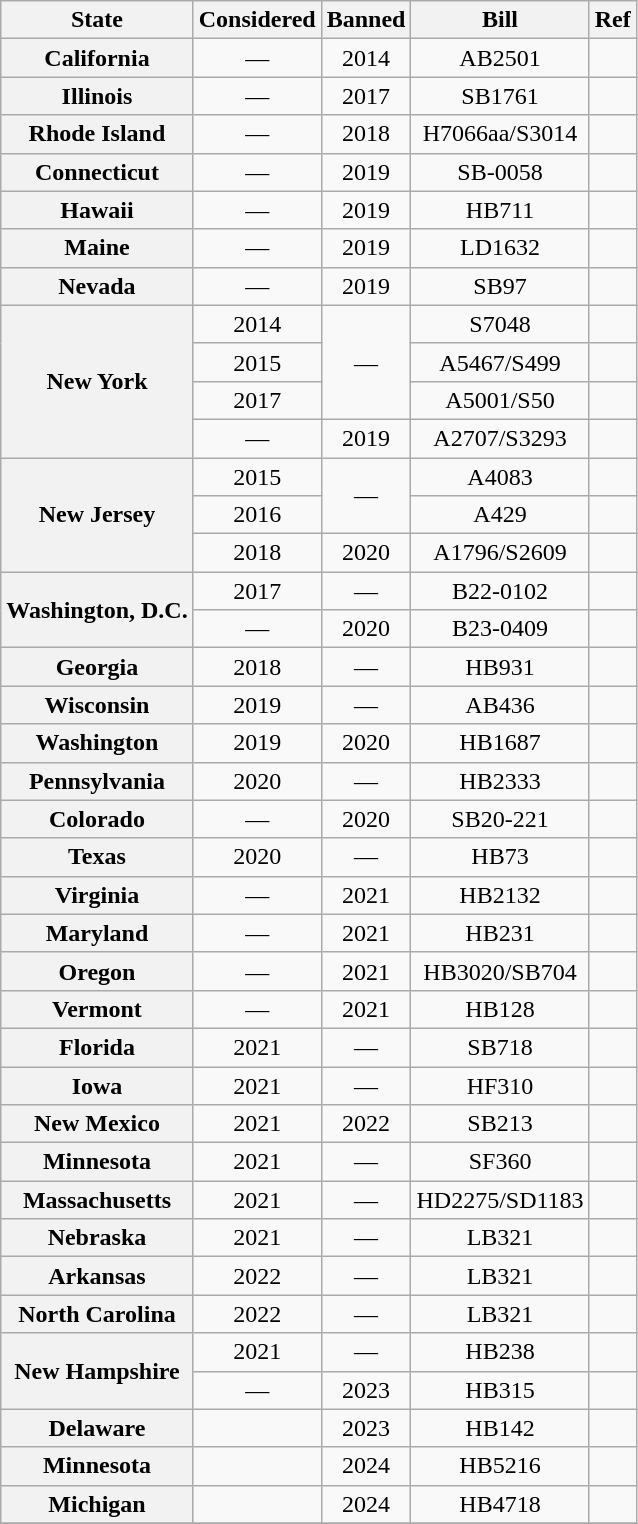<table class="wikitable sortable" style="text-align:center;">
<tr>
<th>State</th>
<th>Considered</th>
<th>Banned</th>
<th>Bill</th>
<th class="unsortable">Ref</th>
</tr>
<tr>
<th>California</th>
<td>—</td>
<td>2014</td>
<td>AB2501</td>
<td></td>
</tr>
<tr>
<th>Illinois</th>
<td>—</td>
<td>2017</td>
<td>SB1761</td>
<td></td>
</tr>
<tr>
<th>Rhode Island</th>
<td>—</td>
<td>2018</td>
<td>H7066aa/S3014</td>
<td></td>
</tr>
<tr>
<th>Connecticut</th>
<td>—</td>
<td>2019</td>
<td>SB-0058</td>
<td></td>
</tr>
<tr>
<th>Hawaii</th>
<td>—</td>
<td>2019</td>
<td>HB711</td>
<td></td>
</tr>
<tr>
<th>Maine</th>
<td>—</td>
<td>2019</td>
<td>LD1632</td>
<td></td>
</tr>
<tr>
<th>Nevada</th>
<td>—</td>
<td>2019</td>
<td>SB97</td>
<td></td>
</tr>
<tr>
<th rowspan=4>New York</th>
<td>2014</td>
<td rowspan=3>—</td>
<td>S7048</td>
<td></td>
</tr>
<tr>
<td>2015</td>
<td>A5467/S499</td>
<td></td>
</tr>
<tr>
<td>2017</td>
<td>A5001/S50</td>
<td></td>
</tr>
<tr>
<td>—</td>
<td>2019</td>
<td>A2707/S3293</td>
<td></td>
</tr>
<tr>
<th rowspan=3>New Jersey</th>
<td>2015</td>
<td rowspan=2>—</td>
<td>A4083</td>
<td></td>
</tr>
<tr>
<td>2016</td>
<td>A429</td>
<td></td>
</tr>
<tr>
<td>2018</td>
<td>2020</td>
<td>A1796/S2609</td>
<td></td>
</tr>
<tr>
<th rowspan="2">Washington, D.C.</th>
<td>2017</td>
<td>—</td>
<td>B22-0102</td>
<td></td>
</tr>
<tr>
<td>—</td>
<td>2020</td>
<td>B23-0409</td>
<td></td>
</tr>
<tr>
<th>Georgia</th>
<td>2018</td>
<td>—</td>
<td>HB931</td>
<td></td>
</tr>
<tr>
<th>Wisconsin</th>
<td>2019</td>
<td>—</td>
<td>AB436</td>
<td></td>
</tr>
<tr>
<th>Washington</th>
<td —>2019</td>
<td>2020</td>
<td>HB1687</td>
<td></td>
</tr>
<tr>
<th>Pennsylvania</th>
<td>2020</td>
<td>—</td>
<td>HB2333</td>
<td></td>
</tr>
<tr>
<th>Colorado</th>
<td>—</td>
<td>2020</td>
<td>SB20-221</td>
<td></td>
</tr>
<tr>
<th>Texas</th>
<td>2020</td>
<td>—</td>
<td>HB73</td>
<td></td>
</tr>
<tr>
<th>Virginia</th>
<td>—</td>
<td>2021</td>
<td>HB2132</td>
<td></td>
</tr>
<tr>
<th>Maryland</th>
<td>—</td>
<td>2021</td>
<td>HB231</td>
<td></td>
</tr>
<tr>
<th>Oregon</th>
<td>—</td>
<td>2021</td>
<td>HB3020/SB704</td>
<td></td>
</tr>
<tr>
<th>Vermont</th>
<td>—</td>
<td>2021</td>
<td>HB128</td>
<td></td>
</tr>
<tr>
<th>Florida</th>
<td>2021</td>
<td>—</td>
<td>SB718</td>
<td></td>
</tr>
<tr>
<th>Iowa</th>
<td>2021</td>
<td>—</td>
<td>HF310</td>
<td></td>
</tr>
<tr>
<th>New Mexico</th>
<td>2021</td>
<td>2022</td>
<td>SB213</td>
<td></td>
</tr>
<tr>
<th>Minnesota</th>
<td>2021</td>
<td>—</td>
<td>SF360</td>
<td></td>
</tr>
<tr>
<th>Massachusetts</th>
<td>2021</td>
<td>—</td>
<td>HD2275/SD1183</td>
<td></td>
</tr>
<tr>
<th>Nebraska</th>
<td>2021</td>
<td>—</td>
<td>LB321</td>
<td></td>
</tr>
<tr>
<th>Arkansas</th>
<td>2022</td>
<td>—</td>
<td>LB321</td>
<td></td>
</tr>
<tr>
<th>North Carolina</th>
<td>2022</td>
<td>—</td>
<td>LB321</td>
<td></td>
</tr>
<tr>
<th rowspan=2>New Hampshire</th>
<td>2021</td>
<td>—</td>
<td>HB238</td>
<td></td>
</tr>
<tr>
<td>—</td>
<td>2023</td>
<td>HB315</td>
<td></td>
</tr>
<tr>
<th>Delaware</th>
<td></td>
<td>2023</td>
<td>HB142</td>
<td></td>
</tr>
<tr>
<th>Minnesota</th>
<td></td>
<td>2024</td>
<td>HB5216</td>
<td></td>
</tr>
<tr>
<th>Michigan</th>
<td></td>
<td>2024</td>
<td>HB4718</td>
<td></td>
</tr>
<tr>
</tr>
</table>
